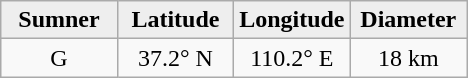<table class="wikitable">
<tr>
<th width="25%" style="background:#eeeeee;">Sumner</th>
<th width="25%" style="background:#eeeeee;">Latitude</th>
<th width="25%" style="background:#eeeeee;">Longitude</th>
<th width="25%" style="background:#eeeeee;">Diameter</th>
</tr>
<tr>
<td align="center">G</td>
<td align="center">37.2° N</td>
<td align="center">110.2° E</td>
<td align="center">18 km</td>
</tr>
</table>
